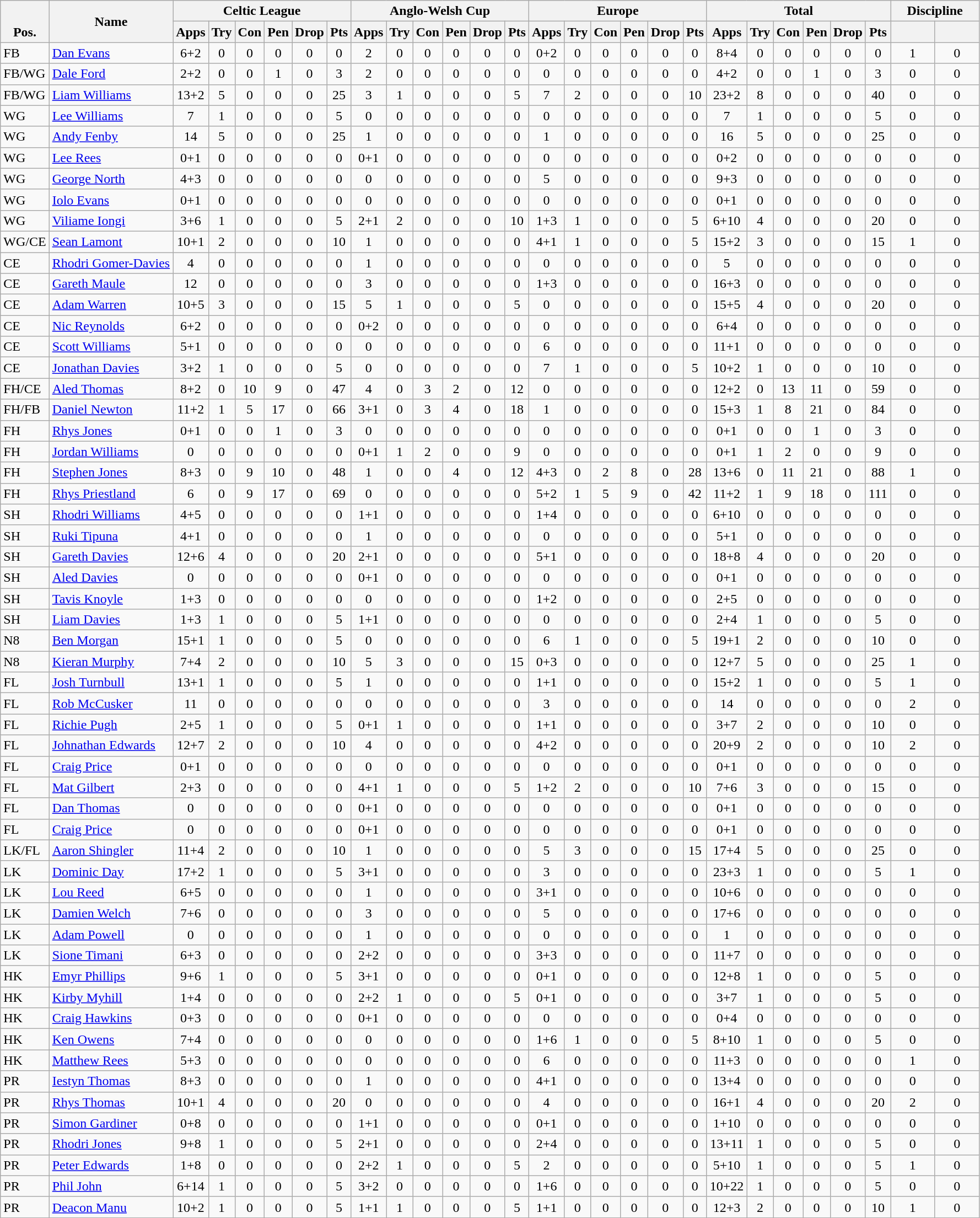<table class="wikitable" style="text-align:center">
<tr>
<th rowspan="2" valign="bottom">Pos.</th>
<th rowspan="2">Name</th>
<th colspan="6" width="120">Celtic League</th>
<th colspan="6" width="120">Anglo-Welsh Cup</th>
<th colspan="6" width="120">Europe</th>
<th colspan="6" width="120">Total</th>
<th colspan="2" width="100">Discipline</th>
</tr>
<tr>
<th width="20">Apps</th>
<th width="20">Try</th>
<th width="20">Con</th>
<th width="20">Pen</th>
<th width="20">Drop</th>
<th width="20">Pts</th>
<th width="20">Apps</th>
<th width="20">Try</th>
<th width="20">Con</th>
<th width="20">Pen</th>
<th width="20">Drop</th>
<th width="20">Pts</th>
<th width="20">Apps</th>
<th width="20">Try</th>
<th width="20">Con</th>
<th width="20">Pen</th>
<th width="20">Drop</th>
<th width="20">Pts</th>
<th width="20">Apps</th>
<th width="20">Try</th>
<th width="20">Con</th>
<th width="20">Pen</th>
<th width="20">Drop</th>
<th width="20">Pts</th>
<th></th>
<th></th>
</tr>
<tr>
<td align="left">FB</td>
<td align="left"> <a href='#'>Dan Evans</a></td>
<td>6+2</td>
<td>0</td>
<td>0</td>
<td>0</td>
<td>0</td>
<td>0</td>
<td>2</td>
<td>0</td>
<td>0</td>
<td>0</td>
<td>0</td>
<td>0</td>
<td>0+2</td>
<td>0</td>
<td>0</td>
<td>0</td>
<td>0</td>
<td>0</td>
<td>8+4</td>
<td>0</td>
<td>0</td>
<td>0</td>
<td>0</td>
<td>0</td>
<td>1</td>
<td>0</td>
</tr>
<tr>
<td align="left">FB/WG</td>
<td align="left"> <a href='#'>Dale Ford</a></td>
<td>2+2</td>
<td>0</td>
<td>0</td>
<td>1</td>
<td>0</td>
<td>3</td>
<td>2</td>
<td>0</td>
<td>0</td>
<td>0</td>
<td>0</td>
<td>0</td>
<td>0</td>
<td>0</td>
<td>0</td>
<td>0</td>
<td>0</td>
<td>0</td>
<td>4+2</td>
<td>0</td>
<td>0</td>
<td>1</td>
<td>0</td>
<td>3</td>
<td>0</td>
<td>0</td>
</tr>
<tr>
<td align="left">FB/WG</td>
<td align="left"> <a href='#'>Liam Williams</a></td>
<td>13+2</td>
<td>5</td>
<td>0</td>
<td>0</td>
<td>0</td>
<td>25</td>
<td>3</td>
<td>1</td>
<td>0</td>
<td>0</td>
<td>0</td>
<td>5</td>
<td>7</td>
<td>2</td>
<td>0</td>
<td>0</td>
<td>0</td>
<td>10</td>
<td>23+2</td>
<td>8</td>
<td>0</td>
<td>0</td>
<td>0</td>
<td>40</td>
<td>0</td>
<td>0</td>
</tr>
<tr>
<td align="left">WG</td>
<td align="left"> <a href='#'>Lee Williams</a></td>
<td>7</td>
<td>1</td>
<td>0</td>
<td>0</td>
<td>0</td>
<td>5</td>
<td>0</td>
<td>0</td>
<td>0</td>
<td>0</td>
<td>0</td>
<td>0</td>
<td>0</td>
<td>0</td>
<td>0</td>
<td>0</td>
<td>0</td>
<td>0</td>
<td>7</td>
<td>1</td>
<td>0</td>
<td>0</td>
<td>0</td>
<td>5</td>
<td>0</td>
<td>0</td>
</tr>
<tr>
<td align="left">WG</td>
<td align="left"> <a href='#'>Andy Fenby</a></td>
<td>14</td>
<td>5</td>
<td>0</td>
<td>0</td>
<td>0</td>
<td>25</td>
<td>1</td>
<td>0</td>
<td>0</td>
<td>0</td>
<td>0</td>
<td>0</td>
<td>1</td>
<td>0</td>
<td>0</td>
<td>0</td>
<td>0</td>
<td>0</td>
<td>16</td>
<td>5</td>
<td>0</td>
<td>0</td>
<td>0</td>
<td>25</td>
<td>0</td>
<td>0</td>
</tr>
<tr>
<td align="left">WG</td>
<td align="left"> <a href='#'>Lee Rees</a></td>
<td>0+1</td>
<td>0</td>
<td>0</td>
<td>0</td>
<td>0</td>
<td>0</td>
<td>0+1</td>
<td>0</td>
<td>0</td>
<td>0</td>
<td>0</td>
<td>0</td>
<td>0</td>
<td>0</td>
<td>0</td>
<td>0</td>
<td>0</td>
<td>0</td>
<td>0+2</td>
<td>0</td>
<td>0</td>
<td>0</td>
<td>0</td>
<td>0</td>
<td>0</td>
<td>0</td>
</tr>
<tr>
<td align="left">WG</td>
<td align="left"> <a href='#'>George North</a></td>
<td>4+3</td>
<td>0</td>
<td>0</td>
<td>0</td>
<td>0</td>
<td>0</td>
<td>0</td>
<td>0</td>
<td>0</td>
<td>0</td>
<td>0</td>
<td>0</td>
<td>5</td>
<td>0</td>
<td>0</td>
<td>0</td>
<td>0</td>
<td>0</td>
<td>9+3</td>
<td>0</td>
<td>0</td>
<td>0</td>
<td>0</td>
<td>0</td>
<td>0</td>
<td>0</td>
</tr>
<tr>
<td align="left">WG</td>
<td align="left"> <a href='#'>Iolo Evans</a></td>
<td>0+1</td>
<td>0</td>
<td>0</td>
<td>0</td>
<td>0</td>
<td>0</td>
<td>0</td>
<td>0</td>
<td>0</td>
<td>0</td>
<td>0</td>
<td>0</td>
<td>0</td>
<td>0</td>
<td>0</td>
<td>0</td>
<td>0</td>
<td>0</td>
<td>0+1</td>
<td>0</td>
<td>0</td>
<td>0</td>
<td>0</td>
<td>0</td>
<td>0</td>
<td>0</td>
</tr>
<tr>
<td align="left">WG</td>
<td align="left"> <a href='#'>Viliame Iongi</a></td>
<td>3+6</td>
<td>1</td>
<td>0</td>
<td>0</td>
<td>0</td>
<td>5</td>
<td>2+1</td>
<td>2</td>
<td>0</td>
<td>0</td>
<td>0</td>
<td>10</td>
<td>1+3</td>
<td>1</td>
<td>0</td>
<td>0</td>
<td>0</td>
<td>5</td>
<td>6+10</td>
<td>4</td>
<td>0</td>
<td>0</td>
<td>0</td>
<td>20</td>
<td>0</td>
<td>0</td>
</tr>
<tr>
<td align="left">WG/CE</td>
<td align="left"> <a href='#'>Sean Lamont</a></td>
<td>10+1</td>
<td>2</td>
<td>0</td>
<td>0</td>
<td>0</td>
<td>10</td>
<td>1</td>
<td>0</td>
<td>0</td>
<td>0</td>
<td>0</td>
<td>0</td>
<td>4+1</td>
<td>1</td>
<td>0</td>
<td>0</td>
<td>0</td>
<td>5</td>
<td>15+2</td>
<td>3</td>
<td>0</td>
<td>0</td>
<td>0</td>
<td>15</td>
<td>1</td>
<td>0</td>
</tr>
<tr>
<td align="left">CE</td>
<td align="left"> <a href='#'>Rhodri Gomer-Davies</a></td>
<td>4</td>
<td>0</td>
<td>0</td>
<td>0</td>
<td>0</td>
<td>0</td>
<td>1</td>
<td>0</td>
<td>0</td>
<td>0</td>
<td>0</td>
<td>0</td>
<td>0</td>
<td>0</td>
<td>0</td>
<td>0</td>
<td>0</td>
<td>0</td>
<td>5</td>
<td>0</td>
<td>0</td>
<td>0</td>
<td>0</td>
<td>0</td>
<td>0</td>
<td>0</td>
</tr>
<tr>
<td align="left">CE</td>
<td align="left"> <a href='#'>Gareth Maule</a></td>
<td>12</td>
<td>0</td>
<td>0</td>
<td>0</td>
<td>0</td>
<td>0</td>
<td>3</td>
<td>0</td>
<td>0</td>
<td>0</td>
<td>0</td>
<td>0</td>
<td>1+3</td>
<td>0</td>
<td>0</td>
<td>0</td>
<td>0</td>
<td>0</td>
<td>16+3</td>
<td>0</td>
<td>0</td>
<td>0</td>
<td>0</td>
<td>0</td>
<td>0</td>
<td>0</td>
</tr>
<tr>
<td align="left">CE</td>
<td align="left"> <a href='#'>Adam Warren</a></td>
<td>10+5</td>
<td>3</td>
<td>0</td>
<td>0</td>
<td>0</td>
<td>15</td>
<td>5</td>
<td>1</td>
<td>0</td>
<td>0</td>
<td>0</td>
<td>5</td>
<td>0</td>
<td>0</td>
<td>0</td>
<td>0</td>
<td>0</td>
<td>0</td>
<td>15+5</td>
<td>4</td>
<td>0</td>
<td>0</td>
<td>0</td>
<td>20</td>
<td>0</td>
<td>0</td>
</tr>
<tr>
<td align="left">CE</td>
<td align="left"> <a href='#'>Nic Reynolds</a></td>
<td>6+2</td>
<td>0</td>
<td>0</td>
<td>0</td>
<td>0</td>
<td>0</td>
<td>0+2</td>
<td>0</td>
<td>0</td>
<td>0</td>
<td>0</td>
<td>0</td>
<td>0</td>
<td>0</td>
<td>0</td>
<td>0</td>
<td>0</td>
<td>0</td>
<td>6+4</td>
<td>0</td>
<td>0</td>
<td>0</td>
<td>0</td>
<td>0</td>
<td>0</td>
<td>0</td>
</tr>
<tr>
<td align="left">CE</td>
<td align="left"> <a href='#'>Scott Williams</a></td>
<td>5+1</td>
<td>0</td>
<td>0</td>
<td>0</td>
<td>0</td>
<td>0</td>
<td>0</td>
<td>0</td>
<td>0</td>
<td>0</td>
<td>0</td>
<td>0</td>
<td>6</td>
<td>0</td>
<td>0</td>
<td>0</td>
<td>0</td>
<td>0</td>
<td>11+1</td>
<td>0</td>
<td>0</td>
<td>0</td>
<td>0</td>
<td>0</td>
<td>0</td>
<td>0</td>
</tr>
<tr>
<td align="left">CE</td>
<td align="left"> <a href='#'>Jonathan Davies</a></td>
<td>3+2</td>
<td>1</td>
<td>0</td>
<td>0</td>
<td>0</td>
<td>5</td>
<td>0</td>
<td>0</td>
<td>0</td>
<td>0</td>
<td>0</td>
<td>0</td>
<td>7</td>
<td>1</td>
<td>0</td>
<td>0</td>
<td>0</td>
<td>5</td>
<td>10+2</td>
<td>1</td>
<td>0</td>
<td>0</td>
<td>0</td>
<td>10</td>
<td>0</td>
<td>0</td>
</tr>
<tr>
<td align="left">FH/CE</td>
<td align="left"> <a href='#'>Aled Thomas</a></td>
<td>8+2</td>
<td>0</td>
<td>10</td>
<td>9</td>
<td>0</td>
<td>47</td>
<td>4</td>
<td>0</td>
<td>3</td>
<td>2</td>
<td>0</td>
<td>12</td>
<td>0</td>
<td>0</td>
<td>0</td>
<td>0</td>
<td>0</td>
<td>0</td>
<td>12+2</td>
<td>0</td>
<td>13</td>
<td>11</td>
<td>0</td>
<td>59</td>
<td>0</td>
<td>0</td>
</tr>
<tr>
<td align="left">FH/FB</td>
<td align="left"> <a href='#'>Daniel Newton</a></td>
<td>11+2</td>
<td>1</td>
<td>5</td>
<td>17</td>
<td>0</td>
<td>66</td>
<td>3+1</td>
<td>0</td>
<td>3</td>
<td>4</td>
<td>0</td>
<td>18</td>
<td>1</td>
<td>0</td>
<td>0</td>
<td>0</td>
<td>0</td>
<td>0</td>
<td>15+3</td>
<td>1</td>
<td>8</td>
<td>21</td>
<td>0</td>
<td>84</td>
<td>0</td>
<td>0</td>
</tr>
<tr>
<td align="left">FH</td>
<td align="left"> <a href='#'>Rhys Jones</a></td>
<td>0+1</td>
<td>0</td>
<td>0</td>
<td>1</td>
<td>0</td>
<td>3</td>
<td>0</td>
<td>0</td>
<td>0</td>
<td>0</td>
<td>0</td>
<td>0</td>
<td>0</td>
<td>0</td>
<td>0</td>
<td>0</td>
<td>0</td>
<td>0</td>
<td>0+1</td>
<td>0</td>
<td>0</td>
<td>1</td>
<td>0</td>
<td>3</td>
<td>0</td>
<td>0</td>
</tr>
<tr>
<td align="left">FH</td>
<td align="left"> <a href='#'>Jordan Williams</a></td>
<td>0</td>
<td>0</td>
<td>0</td>
<td>0</td>
<td>0</td>
<td>0</td>
<td>0+1</td>
<td>1</td>
<td>2</td>
<td>0</td>
<td>0</td>
<td>9</td>
<td>0</td>
<td>0</td>
<td>0</td>
<td>0</td>
<td>0</td>
<td>0</td>
<td>0+1</td>
<td>1</td>
<td>2</td>
<td>0</td>
<td>0</td>
<td>9</td>
<td>0</td>
<td>0</td>
</tr>
<tr>
<td align="left">FH</td>
<td align="left"> <a href='#'>Stephen Jones</a></td>
<td>8+3</td>
<td>0</td>
<td>9</td>
<td>10</td>
<td>0</td>
<td>48</td>
<td>1</td>
<td>0</td>
<td>0</td>
<td>4</td>
<td>0</td>
<td>12</td>
<td>4+3</td>
<td>0</td>
<td>2</td>
<td>8</td>
<td>0</td>
<td>28</td>
<td>13+6</td>
<td>0</td>
<td>11</td>
<td>21</td>
<td>0</td>
<td>88</td>
<td>1</td>
<td>0</td>
</tr>
<tr>
<td align="left">FH</td>
<td align="left"> <a href='#'>Rhys Priestland</a></td>
<td>6</td>
<td>0</td>
<td>9</td>
<td>17</td>
<td>0</td>
<td>69</td>
<td>0</td>
<td>0</td>
<td>0</td>
<td>0</td>
<td>0</td>
<td>0</td>
<td>5+2</td>
<td>1</td>
<td>5</td>
<td>9</td>
<td>0</td>
<td>42</td>
<td>11+2</td>
<td>1</td>
<td>9</td>
<td>18</td>
<td>0</td>
<td>111</td>
<td>0</td>
<td>0</td>
</tr>
<tr>
<td align="left">SH</td>
<td align="left"> <a href='#'>Rhodri Williams</a></td>
<td>4+5</td>
<td>0</td>
<td>0</td>
<td>0</td>
<td>0</td>
<td>0</td>
<td>1+1</td>
<td>0</td>
<td>0</td>
<td>0</td>
<td>0</td>
<td>0</td>
<td>1+4</td>
<td>0</td>
<td>0</td>
<td>0</td>
<td>0</td>
<td>0</td>
<td>6+10</td>
<td>0</td>
<td>0</td>
<td>0</td>
<td>0</td>
<td>0</td>
<td>0</td>
<td>0</td>
</tr>
<tr>
<td align="left">SH</td>
<td align="left"> <a href='#'>Ruki Tipuna</a></td>
<td>4+1</td>
<td>0</td>
<td>0</td>
<td>0</td>
<td>0</td>
<td>0</td>
<td>1</td>
<td>0</td>
<td>0</td>
<td>0</td>
<td>0</td>
<td>0</td>
<td>0</td>
<td>0</td>
<td>0</td>
<td>0</td>
<td>0</td>
<td>0</td>
<td>5+1</td>
<td>0</td>
<td>0</td>
<td>0</td>
<td>0</td>
<td>0</td>
<td>0</td>
<td>0</td>
</tr>
<tr>
<td align="left">SH</td>
<td align="left"> <a href='#'>Gareth Davies</a></td>
<td>12+6</td>
<td>4</td>
<td>0</td>
<td>0</td>
<td>0</td>
<td>20</td>
<td>2+1</td>
<td>0</td>
<td>0</td>
<td>0</td>
<td>0</td>
<td>0</td>
<td>5+1</td>
<td>0</td>
<td>0</td>
<td>0</td>
<td>0</td>
<td>0</td>
<td>18+8</td>
<td>4</td>
<td>0</td>
<td>0</td>
<td>0</td>
<td>20</td>
<td>0</td>
<td>0</td>
</tr>
<tr>
<td align="left">SH</td>
<td align="left"> <a href='#'>Aled Davies</a></td>
<td>0</td>
<td>0</td>
<td>0</td>
<td>0</td>
<td>0</td>
<td>0</td>
<td>0+1</td>
<td>0</td>
<td>0</td>
<td>0</td>
<td>0</td>
<td>0</td>
<td>0</td>
<td>0</td>
<td>0</td>
<td>0</td>
<td>0</td>
<td>0</td>
<td>0+1</td>
<td>0</td>
<td>0</td>
<td>0</td>
<td>0</td>
<td>0</td>
<td>0</td>
<td>0</td>
</tr>
<tr>
<td align="left">SH</td>
<td align="left"> <a href='#'>Tavis Knoyle</a></td>
<td>1+3</td>
<td>0</td>
<td>0</td>
<td>0</td>
<td>0</td>
<td>0</td>
<td>0</td>
<td>0</td>
<td>0</td>
<td>0</td>
<td>0</td>
<td>0</td>
<td>1+2</td>
<td>0</td>
<td>0</td>
<td>0</td>
<td>0</td>
<td>0</td>
<td>2+5</td>
<td>0</td>
<td>0</td>
<td>0</td>
<td>0</td>
<td>0</td>
<td>0</td>
<td>0</td>
</tr>
<tr>
<td align="left">SH</td>
<td align="left"> <a href='#'>Liam Davies</a></td>
<td>1+3</td>
<td>1</td>
<td>0</td>
<td>0</td>
<td>0</td>
<td>5</td>
<td>1+1</td>
<td>0</td>
<td>0</td>
<td>0</td>
<td>0</td>
<td>0</td>
<td>0</td>
<td>0</td>
<td>0</td>
<td>0</td>
<td>0</td>
<td>0</td>
<td>2+4</td>
<td>1</td>
<td>0</td>
<td>0</td>
<td>0</td>
<td>5</td>
<td>0</td>
<td>0</td>
</tr>
<tr>
<td align="left">N8</td>
<td align="left"> <a href='#'>Ben Morgan</a></td>
<td>15+1</td>
<td>1</td>
<td>0</td>
<td>0</td>
<td>0</td>
<td>5</td>
<td>0</td>
<td>0</td>
<td>0</td>
<td>0</td>
<td>0</td>
<td>0</td>
<td>6</td>
<td>1</td>
<td>0</td>
<td>0</td>
<td>0</td>
<td>5</td>
<td>19+1</td>
<td>2</td>
<td>0</td>
<td>0</td>
<td>0</td>
<td>10</td>
<td>0</td>
<td>0</td>
</tr>
<tr>
<td align="left">N8</td>
<td align="left"> <a href='#'>Kieran Murphy</a></td>
<td>7+4</td>
<td>2</td>
<td>0</td>
<td>0</td>
<td>0</td>
<td>10</td>
<td>5</td>
<td>3</td>
<td>0</td>
<td>0</td>
<td>0</td>
<td>15</td>
<td>0+3</td>
<td>0</td>
<td>0</td>
<td>0</td>
<td>0</td>
<td>0</td>
<td>12+7</td>
<td>5</td>
<td>0</td>
<td>0</td>
<td>0</td>
<td>25</td>
<td>1</td>
<td>0</td>
</tr>
<tr>
<td align="left">FL</td>
<td align="left"> <a href='#'>Josh Turnbull</a></td>
<td>13+1</td>
<td>1</td>
<td>0</td>
<td>0</td>
<td>0</td>
<td>5</td>
<td>1</td>
<td>0</td>
<td>0</td>
<td>0</td>
<td>0</td>
<td>0</td>
<td>1+1</td>
<td>0</td>
<td>0</td>
<td>0</td>
<td>0</td>
<td>0</td>
<td>15+2</td>
<td>1</td>
<td>0</td>
<td>0</td>
<td>0</td>
<td>5</td>
<td>1</td>
<td>0</td>
</tr>
<tr>
<td align="left">FL</td>
<td align="left"> <a href='#'>Rob McCusker</a></td>
<td>11</td>
<td>0</td>
<td>0</td>
<td>0</td>
<td>0</td>
<td>0</td>
<td>0</td>
<td>0</td>
<td>0</td>
<td>0</td>
<td>0</td>
<td>0</td>
<td>3</td>
<td>0</td>
<td>0</td>
<td>0</td>
<td>0</td>
<td>0</td>
<td>14</td>
<td>0</td>
<td>0</td>
<td>0</td>
<td>0</td>
<td>0</td>
<td>2</td>
<td>0</td>
</tr>
<tr>
<td align="left">FL</td>
<td align="left"> <a href='#'>Richie Pugh</a></td>
<td>2+5</td>
<td>1</td>
<td>0</td>
<td>0</td>
<td>0</td>
<td>5</td>
<td>0+1</td>
<td>1</td>
<td>0</td>
<td>0</td>
<td>0</td>
<td>0</td>
<td>1+1</td>
<td>0</td>
<td>0</td>
<td>0</td>
<td>0</td>
<td>0</td>
<td>3+7</td>
<td>2</td>
<td>0</td>
<td>0</td>
<td>0</td>
<td>10</td>
<td>0</td>
<td>0</td>
</tr>
<tr>
<td align="left">FL</td>
<td align="left"> <a href='#'>Johnathan Edwards</a></td>
<td>12+7</td>
<td>2</td>
<td>0</td>
<td>0</td>
<td>0</td>
<td>10</td>
<td>4</td>
<td>0</td>
<td>0</td>
<td>0</td>
<td>0</td>
<td>0</td>
<td>4+2</td>
<td>0</td>
<td>0</td>
<td>0</td>
<td>0</td>
<td>0</td>
<td>20+9</td>
<td>2</td>
<td>0</td>
<td>0</td>
<td>0</td>
<td>10</td>
<td>2</td>
<td>0</td>
</tr>
<tr>
<td align="left">FL</td>
<td align="left"> <a href='#'>Craig Price</a></td>
<td>0+1</td>
<td>0</td>
<td>0</td>
<td>0</td>
<td>0</td>
<td>0</td>
<td>0</td>
<td>0</td>
<td>0</td>
<td>0</td>
<td>0</td>
<td>0</td>
<td>0</td>
<td>0</td>
<td>0</td>
<td>0</td>
<td>0</td>
<td>0</td>
<td>0+1</td>
<td>0</td>
<td>0</td>
<td>0</td>
<td>0</td>
<td>0</td>
<td>0</td>
<td>0</td>
</tr>
<tr>
<td align="left">FL</td>
<td align="left"> <a href='#'>Mat Gilbert</a></td>
<td>2+3</td>
<td>0</td>
<td>0</td>
<td>0</td>
<td>0</td>
<td>0</td>
<td>4+1</td>
<td>1</td>
<td>0</td>
<td>0</td>
<td>0</td>
<td>5</td>
<td>1+2</td>
<td>2</td>
<td>0</td>
<td>0</td>
<td>0</td>
<td>10</td>
<td>7+6</td>
<td>3</td>
<td>0</td>
<td>0</td>
<td>0</td>
<td>15</td>
<td>0</td>
<td>0</td>
</tr>
<tr>
<td align="left">FL</td>
<td align="left"> <a href='#'>Dan Thomas</a></td>
<td>0</td>
<td>0</td>
<td>0</td>
<td>0</td>
<td>0</td>
<td>0</td>
<td>0+1</td>
<td>0</td>
<td>0</td>
<td>0</td>
<td>0</td>
<td>0</td>
<td>0</td>
<td>0</td>
<td>0</td>
<td>0</td>
<td>0</td>
<td>0</td>
<td>0+1</td>
<td>0</td>
<td>0</td>
<td>0</td>
<td>0</td>
<td>0</td>
<td>0</td>
<td>0</td>
</tr>
<tr>
<td align="left">FL</td>
<td align="left"> <a href='#'>Craig Price</a></td>
<td>0</td>
<td>0</td>
<td>0</td>
<td>0</td>
<td>0</td>
<td>0</td>
<td>0+1</td>
<td>0</td>
<td>0</td>
<td>0</td>
<td>0</td>
<td>0</td>
<td>0</td>
<td>0</td>
<td>0</td>
<td>0</td>
<td>0</td>
<td>0</td>
<td>0+1</td>
<td>0</td>
<td>0</td>
<td>0</td>
<td>0</td>
<td>0</td>
<td>0</td>
<td>0</td>
</tr>
<tr>
<td align="left">LK/FL</td>
<td align="left"> <a href='#'>Aaron Shingler</a></td>
<td>11+4</td>
<td>2</td>
<td>0</td>
<td>0</td>
<td>0</td>
<td>10</td>
<td>1</td>
<td>0</td>
<td>0</td>
<td>0</td>
<td>0</td>
<td>0</td>
<td>5</td>
<td>3</td>
<td>0</td>
<td>0</td>
<td>0</td>
<td>15</td>
<td>17+4</td>
<td>5</td>
<td>0</td>
<td>0</td>
<td>0</td>
<td>25</td>
<td>0</td>
<td>0</td>
</tr>
<tr>
<td align="left">LK</td>
<td align="left"> <a href='#'>Dominic Day</a></td>
<td>17+2</td>
<td>1</td>
<td>0</td>
<td>0</td>
<td>0</td>
<td>5</td>
<td>3+1</td>
<td>0</td>
<td>0</td>
<td>0</td>
<td>0</td>
<td>0</td>
<td>3</td>
<td>0</td>
<td>0</td>
<td>0</td>
<td>0</td>
<td>0</td>
<td>23+3</td>
<td>1</td>
<td>0</td>
<td>0</td>
<td>0</td>
<td>5</td>
<td>1</td>
<td>0</td>
</tr>
<tr>
<td align="left">LK</td>
<td align="left"> <a href='#'>Lou Reed</a></td>
<td>6+5</td>
<td>0</td>
<td>0</td>
<td>0</td>
<td>0</td>
<td>0</td>
<td>1</td>
<td>0</td>
<td>0</td>
<td>0</td>
<td>0</td>
<td>0</td>
<td>3+1</td>
<td>0</td>
<td>0</td>
<td>0</td>
<td>0</td>
<td>0</td>
<td>10+6</td>
<td>0</td>
<td>0</td>
<td>0</td>
<td>0</td>
<td>0</td>
<td>0</td>
<td>0</td>
</tr>
<tr>
<td align="left">LK</td>
<td align="left"> <a href='#'>Damien Welch</a></td>
<td>7+6</td>
<td>0</td>
<td>0</td>
<td>0</td>
<td>0</td>
<td>0</td>
<td>3</td>
<td>0</td>
<td>0</td>
<td>0</td>
<td>0</td>
<td>0</td>
<td>5</td>
<td>0</td>
<td>0</td>
<td>0</td>
<td>0</td>
<td>0</td>
<td>17+6</td>
<td>0</td>
<td>0</td>
<td>0</td>
<td>0</td>
<td>0</td>
<td>0</td>
<td>0</td>
</tr>
<tr>
<td align="left">LK</td>
<td align="left"> <a href='#'>Adam Powell</a></td>
<td>0</td>
<td>0</td>
<td>0</td>
<td>0</td>
<td>0</td>
<td>0</td>
<td>1</td>
<td>0</td>
<td>0</td>
<td>0</td>
<td>0</td>
<td>0</td>
<td>0</td>
<td>0</td>
<td>0</td>
<td>0</td>
<td>0</td>
<td>0</td>
<td>1</td>
<td>0</td>
<td>0</td>
<td>0</td>
<td>0</td>
<td>0</td>
<td>0</td>
<td>0</td>
</tr>
<tr>
<td align="left">LK</td>
<td align="left"> <a href='#'>Sione Timani</a></td>
<td>6+3</td>
<td>0</td>
<td>0</td>
<td>0</td>
<td>0</td>
<td>0</td>
<td>2+2</td>
<td>0</td>
<td>0</td>
<td>0</td>
<td>0</td>
<td>0</td>
<td>3+3</td>
<td>0</td>
<td>0</td>
<td>0</td>
<td>0</td>
<td>0</td>
<td>11+7</td>
<td>0</td>
<td>0</td>
<td>0</td>
<td>0</td>
<td>0</td>
<td>0</td>
<td>0</td>
</tr>
<tr>
<td align="left">HK</td>
<td align="left"> <a href='#'>Emyr Phillips</a></td>
<td>9+6</td>
<td>1</td>
<td>0</td>
<td>0</td>
<td>0</td>
<td>5</td>
<td>3+1</td>
<td>0</td>
<td>0</td>
<td>0</td>
<td>0</td>
<td>0</td>
<td>0+1</td>
<td>0</td>
<td>0</td>
<td>0</td>
<td>0</td>
<td>0</td>
<td>12+8</td>
<td>1</td>
<td>0</td>
<td>0</td>
<td>0</td>
<td>5</td>
<td>0</td>
<td>0</td>
</tr>
<tr>
<td align="left">HK</td>
<td align="left"> <a href='#'>Kirby Myhill</a></td>
<td>1+4</td>
<td>0</td>
<td>0</td>
<td>0</td>
<td>0</td>
<td>0</td>
<td>2+2</td>
<td>1</td>
<td>0</td>
<td>0</td>
<td>0</td>
<td>5</td>
<td>0+1</td>
<td>0</td>
<td>0</td>
<td>0</td>
<td>0</td>
<td>0</td>
<td>3+7</td>
<td>1</td>
<td>0</td>
<td>0</td>
<td>0</td>
<td>5</td>
<td>0</td>
<td>0</td>
</tr>
<tr>
<td align="left">HK</td>
<td align="left"> <a href='#'>Craig Hawkins</a></td>
<td>0+3</td>
<td>0</td>
<td>0</td>
<td>0</td>
<td>0</td>
<td>0</td>
<td>0+1</td>
<td>0</td>
<td>0</td>
<td>0</td>
<td>0</td>
<td>0</td>
<td>0</td>
<td>0</td>
<td>0</td>
<td>0</td>
<td>0</td>
<td>0</td>
<td>0+4</td>
<td>0</td>
<td>0</td>
<td>0</td>
<td>0</td>
<td>0</td>
<td>0</td>
<td>0</td>
</tr>
<tr>
<td align="left">HK</td>
<td align="left"> <a href='#'>Ken Owens</a></td>
<td>7+4</td>
<td>0</td>
<td>0</td>
<td>0</td>
<td>0</td>
<td>0</td>
<td>0</td>
<td>0</td>
<td>0</td>
<td>0</td>
<td>0</td>
<td>0</td>
<td>1+6</td>
<td>1</td>
<td>0</td>
<td>0</td>
<td>0</td>
<td>5</td>
<td>8+10</td>
<td>1</td>
<td>0</td>
<td>0</td>
<td>0</td>
<td>5</td>
<td>0</td>
<td>0</td>
</tr>
<tr>
<td align="left">HK</td>
<td align="left"> <a href='#'>Matthew Rees</a></td>
<td>5+3</td>
<td>0</td>
<td>0</td>
<td>0</td>
<td>0</td>
<td>0</td>
<td>0</td>
<td>0</td>
<td>0</td>
<td>0</td>
<td>0</td>
<td>0</td>
<td>6</td>
<td>0</td>
<td>0</td>
<td>0</td>
<td>0</td>
<td>0</td>
<td>11+3</td>
<td>0</td>
<td>0</td>
<td>0</td>
<td>0</td>
<td>0</td>
<td>1</td>
<td>0</td>
</tr>
<tr>
<td align="left">PR</td>
<td align="left"> <a href='#'>Iestyn Thomas</a></td>
<td>8+3</td>
<td>0</td>
<td>0</td>
<td>0</td>
<td>0</td>
<td>0</td>
<td>1</td>
<td>0</td>
<td>0</td>
<td>0</td>
<td>0</td>
<td>0</td>
<td>4+1</td>
<td>0</td>
<td>0</td>
<td>0</td>
<td>0</td>
<td>0</td>
<td>13+4</td>
<td>0</td>
<td>0</td>
<td>0</td>
<td>0</td>
<td>0</td>
<td>0</td>
<td>0</td>
</tr>
<tr>
<td align="left">PR</td>
<td align="left"> <a href='#'>Rhys Thomas</a></td>
<td>10+1</td>
<td>4</td>
<td>0</td>
<td>0</td>
<td>0</td>
<td>20</td>
<td>0</td>
<td>0</td>
<td>0</td>
<td>0</td>
<td>0</td>
<td>0</td>
<td>4</td>
<td>0</td>
<td>0</td>
<td>0</td>
<td>0</td>
<td>0</td>
<td>16+1</td>
<td>4</td>
<td>0</td>
<td>0</td>
<td>0</td>
<td>20</td>
<td>2</td>
<td>0</td>
</tr>
<tr>
<td align="left">PR</td>
<td align="left"> <a href='#'>Simon Gardiner</a></td>
<td>0+8</td>
<td>0</td>
<td>0</td>
<td>0</td>
<td>0</td>
<td>0</td>
<td>1+1</td>
<td>0</td>
<td>0</td>
<td>0</td>
<td>0</td>
<td>0</td>
<td>0+1</td>
<td>0</td>
<td>0</td>
<td>0</td>
<td>0</td>
<td>0</td>
<td>1+10</td>
<td>0</td>
<td>0</td>
<td>0</td>
<td>0</td>
<td>0</td>
<td>0</td>
<td>0</td>
</tr>
<tr>
<td align="left">PR</td>
<td align="left"> <a href='#'>Rhodri Jones</a></td>
<td>9+8</td>
<td>1</td>
<td>0</td>
<td>0</td>
<td>0</td>
<td>5</td>
<td>2+1</td>
<td>0</td>
<td>0</td>
<td>0</td>
<td>0</td>
<td>0</td>
<td>2+4</td>
<td>0</td>
<td>0</td>
<td>0</td>
<td>0</td>
<td>0</td>
<td>13+11</td>
<td>1</td>
<td>0</td>
<td>0</td>
<td>0</td>
<td>5</td>
<td>0</td>
<td>0</td>
</tr>
<tr>
<td align="left">PR</td>
<td align="left"> <a href='#'>Peter Edwards</a></td>
<td>1+8</td>
<td>0</td>
<td>0</td>
<td>0</td>
<td>0</td>
<td>0</td>
<td>2+2</td>
<td>1</td>
<td>0</td>
<td>0</td>
<td>0</td>
<td>5</td>
<td>2</td>
<td>0</td>
<td>0</td>
<td>0</td>
<td>0</td>
<td>0</td>
<td>5+10</td>
<td>1</td>
<td>0</td>
<td>0</td>
<td>0</td>
<td>5</td>
<td>1</td>
<td>0</td>
</tr>
<tr>
<td align="left">PR</td>
<td align="left"> <a href='#'>Phil John</a></td>
<td>6+14</td>
<td>1</td>
<td>0</td>
<td>0</td>
<td>0</td>
<td>5</td>
<td>3+2</td>
<td>0</td>
<td>0</td>
<td>0</td>
<td>0</td>
<td>0</td>
<td>1+6</td>
<td>0</td>
<td>0</td>
<td>0</td>
<td>0</td>
<td>0</td>
<td>10+22</td>
<td>1</td>
<td>0</td>
<td>0</td>
<td>0</td>
<td>5</td>
<td>0</td>
<td>0</td>
</tr>
<tr>
<td align="left">PR</td>
<td align="left"> <a href='#'>Deacon Manu</a></td>
<td>10+2</td>
<td>1</td>
<td>0</td>
<td>0</td>
<td>0</td>
<td>5</td>
<td>1+1</td>
<td>1</td>
<td>0</td>
<td>0</td>
<td>0</td>
<td>5</td>
<td>1+1</td>
<td>0</td>
<td>0</td>
<td>0</td>
<td>0</td>
<td>0</td>
<td>12+3</td>
<td>2</td>
<td>0</td>
<td>0</td>
<td>0</td>
<td>10</td>
<td>1</td>
<td>0</td>
</tr>
</table>
